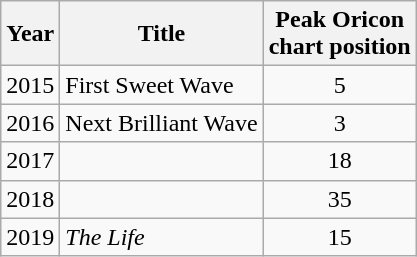<table class="wikitable">
<tr>
<th>Year</th>
<th>Title</th>
<th>Peak Oricon<br>chart position</th>
</tr>
<tr>
<td>2015</td>
<td>First Sweet Wave</td>
<td align="center">5</td>
</tr>
<tr>
<td>2016</td>
<td>Next Brilliant Wave</td>
<td align="center">3</td>
</tr>
<tr>
<td>2017</td>
<td></td>
<td align="center">18</td>
</tr>
<tr>
<td>2018</td>
<td></td>
<td align="center">35</td>
</tr>
<tr>
<td>2019</td>
<td><em>The Life</em></td>
<td align="center">15</td>
</tr>
</table>
